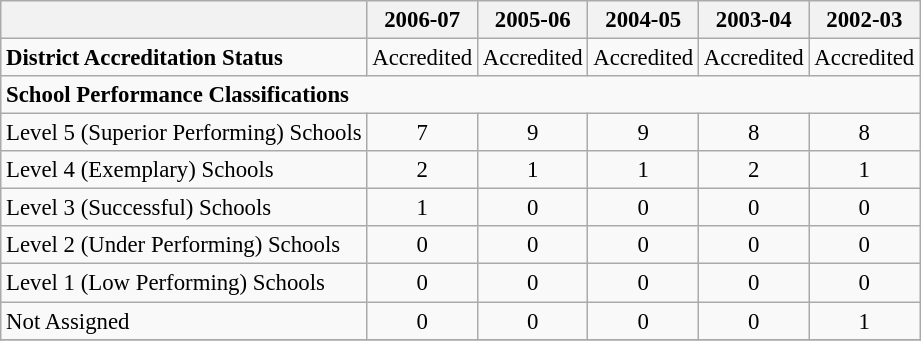<table class="wikitable" style="font-size: 95%;">
<tr>
<th></th>
<th>2006-07</th>
<th>2005-06</th>
<th>2004-05</th>
<th>2003-04</th>
<th>2002-03</th>
</tr>
<tr>
<td align="left"><strong>District Accreditation Status</strong></td>
<td align="center">Accredited</td>
<td align="center">Accredited</td>
<td align="center">Accredited</td>
<td align="center">Accredited</td>
<td align="center">Accredited</td>
</tr>
<tr>
<td align="left" colspan="6"><strong>School Performance Classifications</strong></td>
</tr>
<tr>
<td align="left">Level 5 (Superior Performing) Schools</td>
<td align="center">7</td>
<td align="center">9</td>
<td align="center">9</td>
<td align="center">8</td>
<td align="center">8</td>
</tr>
<tr>
<td align="left">Level 4 (Exemplary) Schools</td>
<td align="center">2</td>
<td align="center">1</td>
<td align="center">1</td>
<td align="center">2</td>
<td align="center">1</td>
</tr>
<tr>
<td align="left">Level 3 (Successful) Schools</td>
<td align="center">1</td>
<td align="center">0</td>
<td align="center">0</td>
<td align="center">0</td>
<td align="center">0</td>
</tr>
<tr>
<td align="left">Level 2 (Under Performing) Schools</td>
<td align="center">0</td>
<td align="center">0</td>
<td align="center">0</td>
<td align="center">0</td>
<td align="center">0</td>
</tr>
<tr>
<td align="left">Level 1 (Low Performing) Schools</td>
<td align="center">0</td>
<td align="center">0</td>
<td align="center">0</td>
<td align="center">0</td>
<td align="center">0</td>
</tr>
<tr>
<td align="left">Not Assigned</td>
<td align="center">0</td>
<td align="center">0</td>
<td align="center">0</td>
<td align="center">0</td>
<td align="center">1</td>
</tr>
<tr>
</tr>
</table>
